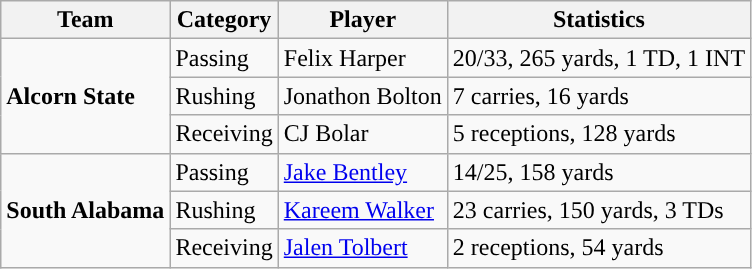<table class="wikitable" style="float: left;">
<tr>
<th>Team</th>
<th>Category</th>
<th>Player</th>
<th>Statistics</th>
</tr>
<tr>
<td rowspan=3><strong>Alcorn State</strong></td>
<td>Passing</td>
<td>Felix Harper</td>
<td>20/33, 265 yards, 1 TD, 1 INT</td>
</tr>
<tr>
<td>Rushing</td>
<td>Jonathon Bolton</td>
<td>7 carries, 16 yards</td>
</tr>
<tr>
<td>Receiving</td>
<td>CJ Bolar</td>
<td>5 receptions, 128 yards</td>
</tr>
<tr>
<td rowspan=3><strong>South Alabama</strong></td>
<td>Passing</td>
<td><a href='#'>Jake Bentley</a></td>
<td>14/25, 158 yards</td>
</tr>
<tr>
<td>Rushing</td>
<td><a href='#'>Kareem Walker</a></td>
<td>23 carries, 150 yards, 3 TDs</td>
</tr>
<tr>
<td>Receiving</td>
<td><a href='#'>Jalen Tolbert</a></td>
<td>2 receptions, 54 yards</td>
</tr>
</table>
